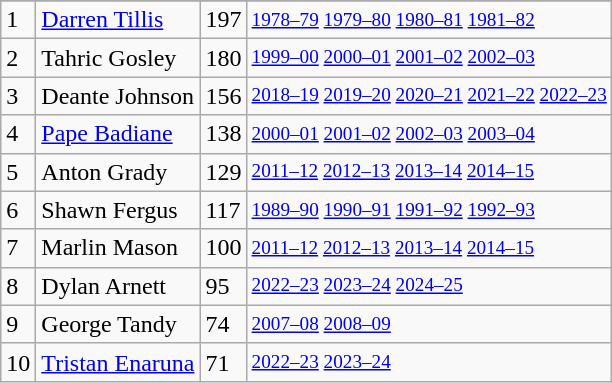<table class="wikitable">
<tr>
</tr>
<tr>
<td>1</td>
<td><a href='#'>Darren Tillis</a></td>
<td>197</td>
<td style="font-size:80%;"><a href='#'>1978–79</a> <a href='#'>1979–80</a> <a href='#'>1980–81</a> <a href='#'>1981–82</a></td>
</tr>
<tr>
<td>2</td>
<td>Tahric Gosley</td>
<td>180</td>
<td style="font-size:80%;"><a href='#'>1999–00</a> <a href='#'>2000–01</a> <a href='#'>2001–02</a> <a href='#'>2002–03</a></td>
</tr>
<tr>
<td>3</td>
<td>Deante Johnson</td>
<td>156</td>
<td style="font-size:80%;"><a href='#'>2018–19</a> <a href='#'>2019–20</a> <a href='#'>2020–21</a> <a href='#'>2021–22</a> <a href='#'>2022–23</a></td>
</tr>
<tr>
<td>4</td>
<td><a href='#'>Pape Badiane</a></td>
<td>138</td>
<td style="font-size:80%;"><a href='#'>2000–01</a> <a href='#'>2001–02</a> <a href='#'>2002–03</a> <a href='#'>2003–04</a></td>
</tr>
<tr>
<td>5</td>
<td>Anton Grady</td>
<td>129</td>
<td style="font-size:80%;"><a href='#'>2011–12</a> <a href='#'>2012–13</a> <a href='#'>2013–14</a> <a href='#'>2014–15</a></td>
</tr>
<tr>
<td>6</td>
<td>Shawn Fergus</td>
<td>117</td>
<td style="font-size:80%;"><a href='#'>1989–90</a> <a href='#'>1990–91</a> <a href='#'>1991–92</a> <a href='#'>1992–93</a></td>
</tr>
<tr>
<td>7</td>
<td>Marlin Mason</td>
<td>100</td>
<td style="font-size:80%;"><a href='#'>2011–12</a> <a href='#'>2012–13</a> <a href='#'>2013–14</a> <a href='#'>2014–15</a></td>
</tr>
<tr>
<td>8</td>
<td>Dylan Arnett</td>
<td>95</td>
<td style="font-size:80%;"><a href='#'>2022–23</a> <a href='#'>2023–24</a> <a href='#'>2024–25</a></td>
</tr>
<tr>
<td>9</td>
<td>George Tandy</td>
<td>74</td>
<td style="font-size:80%;"><a href='#'>2007–08</a> <a href='#'>2008–09</a></td>
</tr>
<tr>
<td>10</td>
<td><a href='#'>Tristan Enaruna</a></td>
<td>71</td>
<td style="font-size:80%;"><a href='#'>2022–23</a> <a href='#'>2023–24</a></td>
</tr>
</table>
